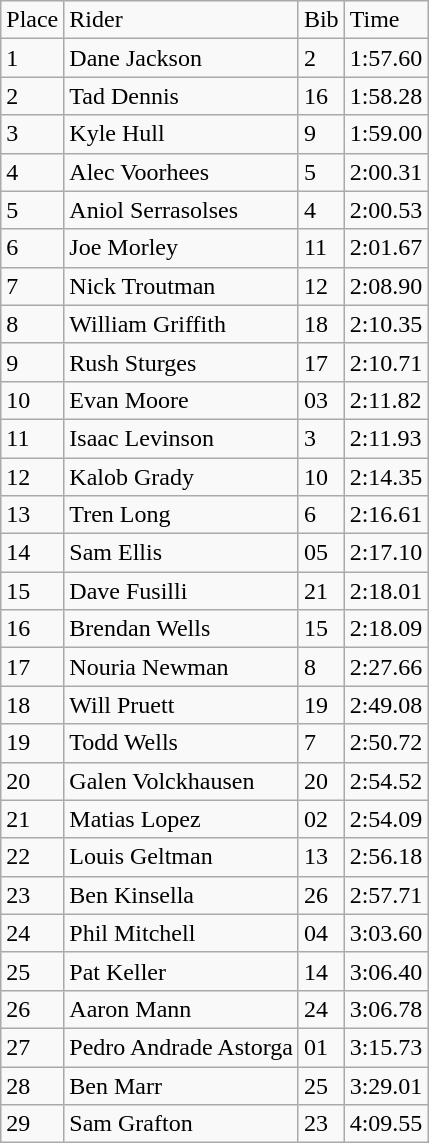<table class="wikitable">
<tr>
<td>Place</td>
<td>Rider</td>
<td>Bib</td>
<td>Time</td>
</tr>
<tr>
<td>1</td>
<td>Dane Jackson</td>
<td>2</td>
<td>1:57.60</td>
</tr>
<tr>
<td>2</td>
<td>Tad Dennis</td>
<td>16</td>
<td>1:58.28</td>
</tr>
<tr>
<td>3</td>
<td>Kyle Hull</td>
<td>9</td>
<td>1:59.00</td>
</tr>
<tr>
<td>4</td>
<td>Alec Voorhees</td>
<td>5</td>
<td>2:00.31</td>
</tr>
<tr>
<td>5</td>
<td>Aniol Serrasolses</td>
<td>4</td>
<td>2:00.53</td>
</tr>
<tr>
<td>6</td>
<td>Joe Morley</td>
<td>11</td>
<td>2:01.67</td>
</tr>
<tr>
<td>7</td>
<td>Nick Troutman</td>
<td>12</td>
<td>2:08.90</td>
</tr>
<tr>
<td>8</td>
<td>William Griffith</td>
<td>18</td>
<td>2:10.35</td>
</tr>
<tr>
<td>9</td>
<td>Rush Sturges</td>
<td>17</td>
<td>2:10.71</td>
</tr>
<tr>
<td>10</td>
<td>Evan Moore</td>
<td>03</td>
<td>2:11.82</td>
</tr>
<tr>
<td>11</td>
<td>Isaac Levinson</td>
<td>3</td>
<td>2:11.93</td>
</tr>
<tr>
<td>12</td>
<td>Kalob Grady</td>
<td>10</td>
<td>2:14.35</td>
</tr>
<tr>
<td>13</td>
<td>Tren Long</td>
<td>6</td>
<td>2:16.61</td>
</tr>
<tr>
<td>14</td>
<td>Sam Ellis</td>
<td>05</td>
<td>2:17.10</td>
</tr>
<tr>
<td>15</td>
<td>Dave Fusilli</td>
<td>21</td>
<td>2:18.01</td>
</tr>
<tr>
<td>16</td>
<td>Brendan Wells</td>
<td>15</td>
<td>2:18.09</td>
</tr>
<tr>
<td>17</td>
<td>Nouria Newman</td>
<td>8</td>
<td>2:27.66</td>
</tr>
<tr>
<td>18</td>
<td>Will Pruett</td>
<td>19</td>
<td>2:49.08</td>
</tr>
<tr>
<td>19</td>
<td>Todd Wells</td>
<td>7</td>
<td>2:50.72</td>
</tr>
<tr>
<td>20</td>
<td>Galen Volckhausen</td>
<td>20</td>
<td>2:54.52</td>
</tr>
<tr>
<td>21</td>
<td>Matias Lopez</td>
<td>02</td>
<td>2:54.09</td>
</tr>
<tr>
<td>22</td>
<td>Louis Geltman</td>
<td>13</td>
<td>2:56.18</td>
</tr>
<tr>
<td>23</td>
<td>Ben Kinsella</td>
<td>26</td>
<td>2:57.71</td>
</tr>
<tr>
<td>24</td>
<td>Phil Mitchell</td>
<td>04</td>
<td>3:03.60</td>
</tr>
<tr>
<td>25</td>
<td>Pat Keller</td>
<td>14</td>
<td>3:06.40</td>
</tr>
<tr>
<td>26</td>
<td>Aaron Mann</td>
<td>24</td>
<td>3:06.78</td>
</tr>
<tr>
<td>27</td>
<td>Pedro Andrade Astorga</td>
<td>01</td>
<td>3:15.73</td>
</tr>
<tr>
<td>28</td>
<td>Ben Marr</td>
<td>25</td>
<td>3:29.01</td>
</tr>
<tr>
<td>29</td>
<td>Sam Grafton</td>
<td>23</td>
<td>4:09.55</td>
</tr>
</table>
